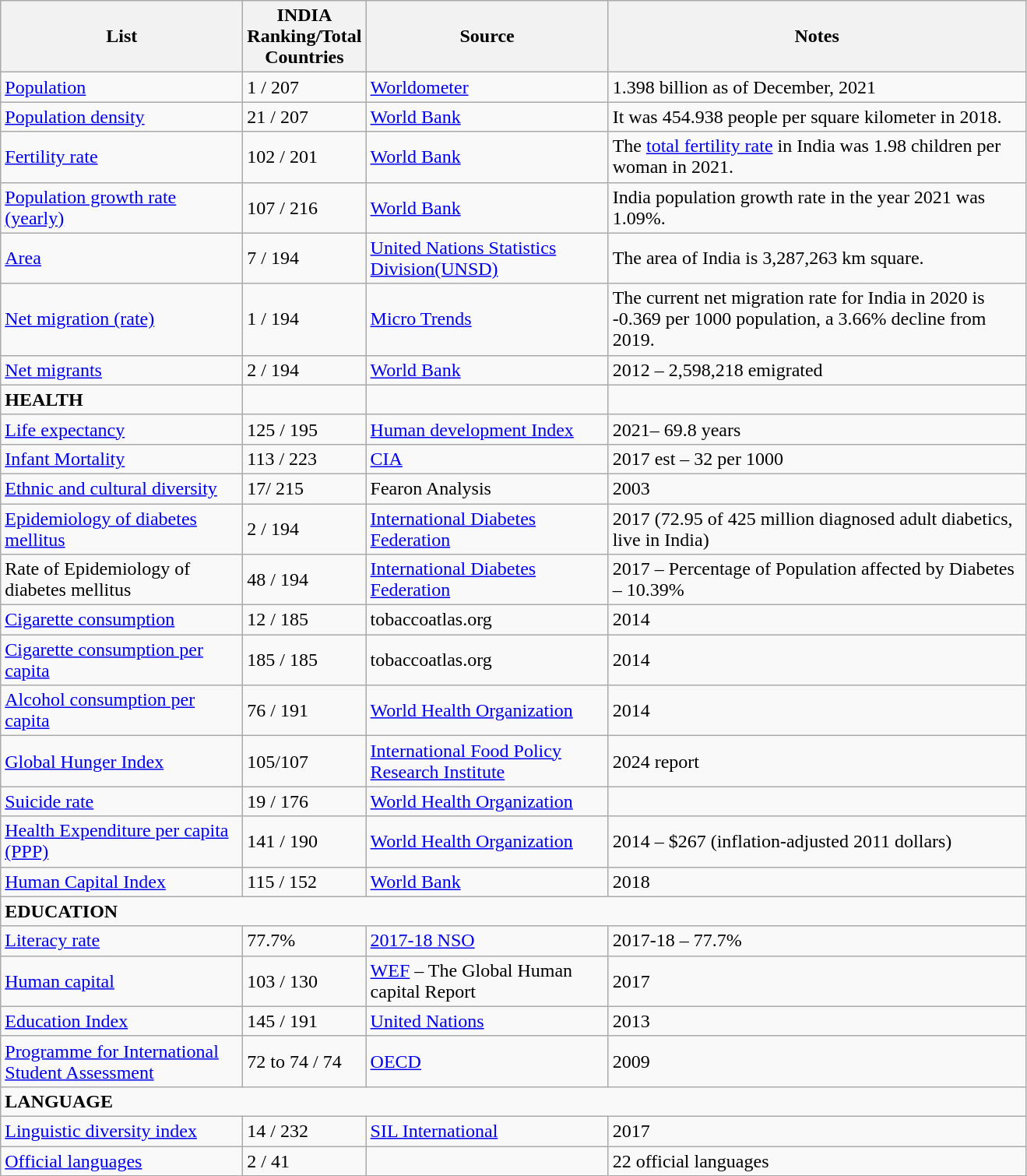<table class="wikitable sortable mw-collapsible">
<tr>
<th width="200">List</th>
<th width="1">INDIA Ranking/Total Countries</th>
<th width="200">Source</th>
<th width="350">Notes</th>
</tr>
<tr>
<td><a href='#'>Population</a></td>
<td>1 / 207</td>
<td India><a href='#'>Worldometer</a></td>
<td>1.398 billion as of December, 2021</td>
</tr>
<tr>
<td><a href='#'>Population density</a></td>
<td>21 / 207</td>
<td><a href='#'>World Bank</a></td>
<td>It was 454.938 people per square kilometer in 2018.</td>
</tr>
<tr>
<td><a href='#'>Fertility rate</a></td>
<td>102 / 201</td>
<td><a href='#'>World Bank</a></td>
<td>The <a href='#'>total fertility rate</a> in India was 1.98 children per woman in 2021.</td>
</tr>
<tr>
<td><a href='#'>Population growth rate (yearly)</a></td>
<td>107 / 216</td>
<td><a href='#'>World Bank</a></td>
<td>India population growth rate in the year 2021 was 1.09%.</td>
</tr>
<tr>
<td><a href='#'>Area</a></td>
<td>7 / 194</td>
<td><a href='#'>United Nations Statistics Division(UNSD)</a></td>
<td>The area of India is 3,287,263 km square.</td>
</tr>
<tr>
<td><a href='#'>Net migration (rate)</a></td>
<td>1 / 194</td>
<td><a href='#'>Micro Trends</a></td>
<td>The current net migration rate for India in 2020 is -0.369 per 1000 population, a 3.66% decline from 2019.</td>
</tr>
<tr>
<td><a href='#'>Net migrants</a></td>
<td>2 / 194</td>
<td><a href='#'>World Bank</a></td>
<td>2012 – 2,598,218 emigrated</td>
</tr>
<tr>
<td><strong>HEALTH</strong></td>
<td></td>
<td></td>
</tr>
<tr>
<td><a href='#'>Life expectancy</a></td>
<td>125 / 195</td>
<td><a href='#'>Human development Index</a></td>
<td>2021– 69.8 years</td>
</tr>
<tr>
<td><a href='#'>Infant Mortality</a></td>
<td>113 / 223</td>
<td><a href='#'>CIA</a></td>
<td>2017 est – 32 per 1000</td>
</tr>
<tr>
<td><a href='#'>Ethnic and cultural diversity</a></td>
<td>17/ 215</td>
<td>Fearon Analysis</td>
<td>2003</td>
</tr>
<tr>
<td><a href='#'>Epidemiology of diabetes mellitus</a></td>
<td>2 / 194</td>
<td><a href='#'>International Diabetes Federation</a></td>
<td>2017 (72.95 of 425 million diagnosed adult diabetics, live in India)</td>
</tr>
<tr>
<td>Rate of Epidemiology of diabetes mellitus</td>
<td>48 / 194</td>
<td><a href='#'>International Diabetes Federation</a></td>
<td>2017 – Percentage of Population affected by Diabetes – 10.39%</td>
</tr>
<tr>
<td><a href='#'>Cigarette consumption</a></td>
<td>12 / 185</td>
<td>tobaccoatlas.org</td>
<td>2014</td>
</tr>
<tr>
<td><a href='#'>Cigarette consumption per capita</a></td>
<td>185 / 185</td>
<td>tobaccoatlas.org</td>
<td>2014</td>
</tr>
<tr>
<td><a href='#'>Alcohol consumption per capita</a></td>
<td>76 / 191</td>
<td><a href='#'>World Health Organization</a></td>
<td>2014</td>
</tr>
<tr>
<td><a href='#'>Global Hunger Index</a></td>
<td>105/107</td>
<td><a href='#'>International Food Policy Research Institute</a></td>
<td>2024 report</td>
</tr>
<tr>
<td><a href='#'>Suicide rate</a></td>
<td>19 / 176</td>
<td><a href='#'>World Health Organization</a></td>
<td></td>
</tr>
<tr>
<td><a href='#'>Health Expenditure per capita (PPP)</a></td>
<td>141 / 190</td>
<td><a href='#'>World Health Organization</a></td>
<td>2014 – $267 (inflation-adjusted 2011 dollars)</td>
</tr>
<tr>
<td><a href='#'>Human Capital Index</a></td>
<td>115 / 152</td>
<td><a href='#'>World Bank</a></td>
<td>2018</td>
</tr>
<tr>
<td colspan="4"><strong>EDUCATION</strong></td>
</tr>
<tr>
<td><a href='#'>Literacy rate</a></td>
<td>77.7%</td>
<td><a href='#'>2017-18 NSO</a></td>
<td>2017-18 – 77.7%</td>
</tr>
<tr>
<td><a href='#'>Human capital</a></td>
<td>103 / 130</td>
<td><a href='#'>WEF</a> – The Global Human capital Report</td>
<td>2017</td>
</tr>
<tr>
<td><a href='#'>Education Index</a></td>
<td>145 / 191</td>
<td><a href='#'>United Nations</a></td>
<td>2013</td>
</tr>
<tr>
<td><a href='#'>Programme for International Student Assessment</a></td>
<td>72 to 74 / 74</td>
<td><a href='#'>OECD</a></td>
<td>2009</td>
</tr>
<tr>
<td colspan="4"><strong>LANGUAGE</strong></td>
</tr>
<tr>
<td><a href='#'>Linguistic diversity index</a></td>
<td>14 / 232</td>
<td><a href='#'>SIL International</a></td>
<td>2017</td>
</tr>
<tr>
<td><a href='#'>Official languages</a></td>
<td>2 / 41</td>
<td></td>
<td>22 official languages</td>
</tr>
</table>
